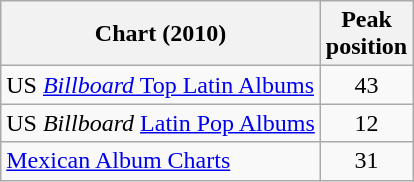<table class="wikitable">
<tr>
<th align="left">Chart (2010)</th>
<th align="left">Peak<br>position</th>
</tr>
<tr>
<td align="left">US <a href='#'><em>Billboard</em> Top Latin Albums</a></td>
<td style="text-align:center;">43</td>
</tr>
<tr>
<td align="left">US <em>Billboard</em> <a href='#'>Latin Pop Albums</a></td>
<td style="text-align:center;">12</td>
</tr>
<tr>
<td align="left"><a href='#'>Mexican Album Charts</a></td>
<td style="text-align:center;">31</td>
</tr>
</table>
